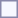<table style="border:1px solid #8888aa; background:#f7f8ff; padding:5px; margin:0 12px 12px 0;">
</table>
